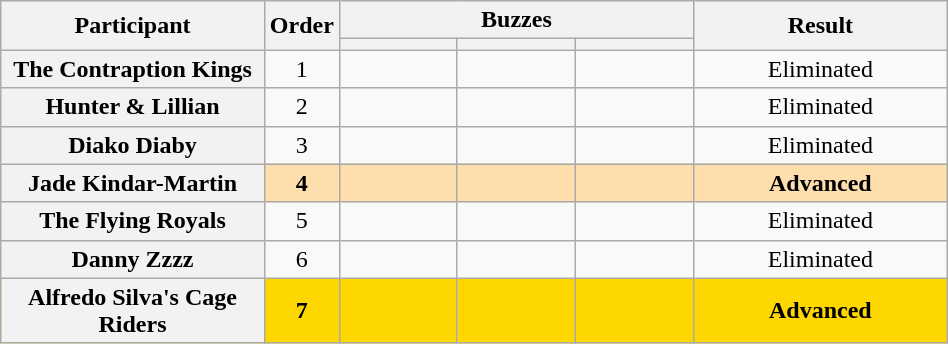<table class="wikitable plainrowheaders sortable" style="text-align:center" width="50%;">
<tr>
<th scope="col" rowspan=2 class="unsortable" style="width:15em;">Participant</th>
<th scope="col" rowspan=2 style="width:1em;">Order</th>
<th scope="col" colspan=3 class="unsortable" style="width:24em;">Buzzes</th>
<th scope="col" rowspan=2 style="width:15em;">Result</th>
</tr>
<tr>
<th scope="col" class="unsortable" style="width:5em;"></th>
<th scope="col" class="unsortable" style="width:5em;"></th>
<th scope="col" class="unsortable" style="width:5em;"></th>
</tr>
<tr>
<th>The Contraption Kings</th>
<td>1</td>
<td></td>
<td></td>
<td></td>
<td>Eliminated</td>
</tr>
<tr>
<th>Hunter & Lillian</th>
<td>2</td>
<td></td>
<td></td>
<td></td>
<td>Eliminated</td>
</tr>
<tr>
<th>Diako Diaby</th>
<td>3</td>
<td></td>
<td></td>
<td></td>
<td>Eliminated</td>
</tr>
<tr style="background:NavajoWhite">
<th>Jade Kindar-Martin</th>
<td><strong>4</strong></td>
<td></td>
<td></td>
<td></td>
<td><strong>Advanced</strong></td>
</tr>
<tr>
<th>The Flying Royals</th>
<td>5</td>
<td></td>
<td></td>
<td></td>
<td>Eliminated</td>
</tr>
<tr>
<th>Danny Zzzz</th>
<td>6</td>
<td></td>
<td></td>
<td></td>
<td>Eliminated</td>
</tr>
<tr style="background:gold">
<th>Alfredo Silva's Cage Riders</th>
<td><strong>7</strong></td>
<td></td>
<td></td>
<td></td>
<td><strong>Advanced</strong></td>
</tr>
</table>
